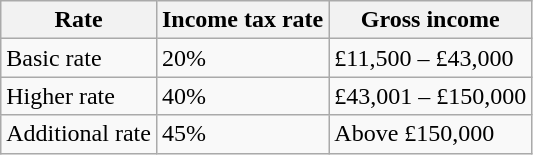<table class="wikitable">
<tr>
<th>Rate</th>
<th>Income tax rate</th>
<th>Gross income</th>
</tr>
<tr>
<td>Basic rate</td>
<td>20%</td>
<td>£11,500 – £43,000</td>
</tr>
<tr>
<td>Higher rate</td>
<td>40%</td>
<td>£43,001 – £150,000</td>
</tr>
<tr>
<td>Additional rate</td>
<td>45%</td>
<td>Above £150,000</td>
</tr>
</table>
